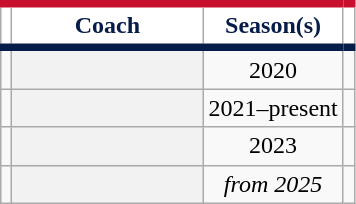<table class="wikitable sortable plainrowheaders" style="text-align:center">
<tr>
<th scope="col" style="background-color:#ffffff; border-top:#c8102e 5px solid; border-bottom:#071d49 5px solid; color:#071d49"></th>
<th width="120px" scope="col" style="background-color:#ffffff; border-top:#c8102e 5px solid; border-bottom:#071d49 5px solid; color:#071d49">Coach</th>
<th scope="col" style="background-color:#ffffff; border-top:#c8102e 5px solid; border-bottom:#071d49 5px solid; color:#071d49">Season(s)</th>
<th class="unsortable" scope="col" style="background-color:#ffffff; border-top:#c8102e 5px solid; border-bottom:#071d49 5px solid; color:#071d49"></th>
</tr>
<tr>
<td></td>
<th scope="row" style="text-align:center"></th>
<td>2020</td>
<td></td>
</tr>
<tr>
<td></td>
<th scope="row" style="text-align:center"></th>
<td>2021–present</td>
<td></td>
</tr>
<tr>
<td></td>
<th scope="row" style="text-align:center"></th>
<td>2023</td>
<td></td>
</tr>
<tr>
<td></td>
<th scope="row" style="text-align:center"></th>
<td><em>from 2025</em></td>
<td></td>
</tr>
</table>
